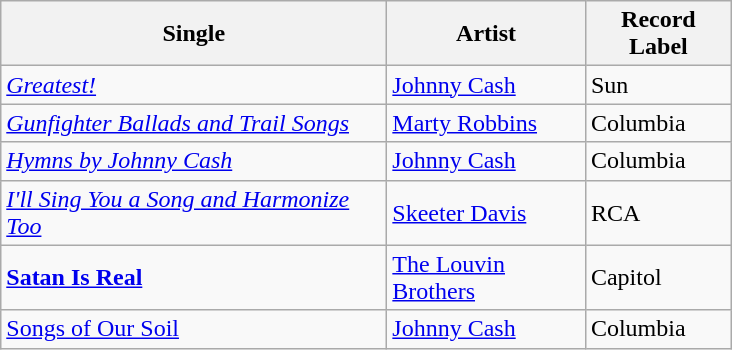<table class="wikitable sortable">
<tr>
<th width="250">Single</th>
<th width="125">Artist</th>
<th width="90">Record Label</th>
</tr>
<tr>
<td><em><a href='#'>Greatest!</a></em></td>
<td><a href='#'>Johnny Cash</a></td>
<td>Sun</td>
</tr>
<tr>
<td><em><a href='#'>Gunfighter Ballads and Trail Songs</a></em></td>
<td><a href='#'>Marty Robbins</a></td>
<td>Columbia</td>
</tr>
<tr>
<td><em><a href='#'>Hymns by Johnny Cash</a></em></td>
<td><a href='#'>Johnny Cash</a></td>
<td>Columbia</td>
</tr>
<tr>
<td><em><a href='#'>I'll Sing You a Song and Harmonize Too</a></em></td>
<td><a href='#'>Skeeter Davis</a></td>
<td>RCA</td>
</tr>
<tr>
<td><strong><a href='#'>Satan Is Real</a><em></td>
<td><a href='#'>The Louvin Brothers</a></td>
<td>Capitol</td>
</tr>
<tr>
<td></em><a href='#'>Songs of Our Soil</a><em></td>
<td><a href='#'>Johnny Cash</a></td>
<td>Columbia</td>
</tr>
</table>
